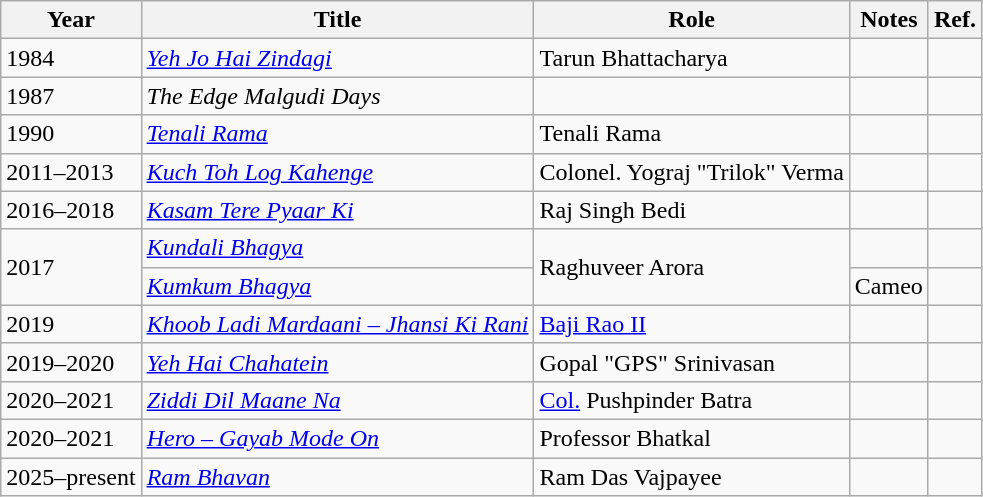<table class="wikitable sortable">
<tr>
<th>Year</th>
<th>Title</th>
<th>Role</th>
<th class="unsortable">Notes</th>
<th class="unsortable">Ref.</th>
</tr>
<tr>
<td>1984</td>
<td><em><a href='#'>Yeh Jo Hai Zindagi</a></em></td>
<td>Tarun Bhattacharya</td>
<td></td>
<td></td>
</tr>
<tr>
<td>1987</td>
<td><em>The Edge Malgudi Days</em></td>
<td></td>
<td></td>
<td></td>
</tr>
<tr>
<td>1990</td>
<td><em><a href='#'>Tenali Rama</a></em></td>
<td>Tenali Rama</td>
<td></td>
<td></td>
</tr>
<tr>
<td>2011–2013</td>
<td><em><a href='#'>Kuch Toh Log Kahenge</a></em></td>
<td>Colonel. Yograj "Trilok" Verma</td>
<td></td>
<td></td>
</tr>
<tr>
<td>2016–2018</td>
<td><em><a href='#'>Kasam Tere Pyaar Ki</a></em></td>
<td>Raj Singh Bedi</td>
<td></td>
<td></td>
</tr>
<tr>
<td rowspan="2">2017</td>
<td><em><a href='#'>Kundali Bhagya</a></em></td>
<td rowspan="2">Raghuveer Arora</td>
<td></td>
<td></td>
</tr>
<tr>
<td><em><a href='#'>Kumkum Bhagya</a></em></td>
<td>Cameo</td>
<td></td>
</tr>
<tr>
<td>2019</td>
<td><em><a href='#'>Khoob Ladi Mardaani – Jhansi Ki Rani</a></em></td>
<td><a href='#'>Baji Rao II</a></td>
<td></td>
<td></td>
</tr>
<tr>
<td>2019–2020</td>
<td><em><a href='#'>Yeh Hai Chahatein</a></em></td>
<td>Gopal "GPS" Srinivasan</td>
<td></td>
<td></td>
</tr>
<tr>
<td>2020–2021</td>
<td><em><a href='#'>Ziddi Dil Maane Na</a></em></td>
<td><a href='#'>Col.</a> Pushpinder Batra</td>
<td></td>
<td></td>
</tr>
<tr>
<td>2020–2021</td>
<td><em><a href='#'>Hero – Gayab Mode On</a></em></td>
<td>Professor Bhatkal</td>
<td></td>
<td></td>
</tr>
<tr>
<td>2025–present</td>
<td><em><a href='#'>Ram Bhavan</a></em></td>
<td>Ram Das Vajpayee</td>
<td></td>
<td></td>
</tr>
</table>
